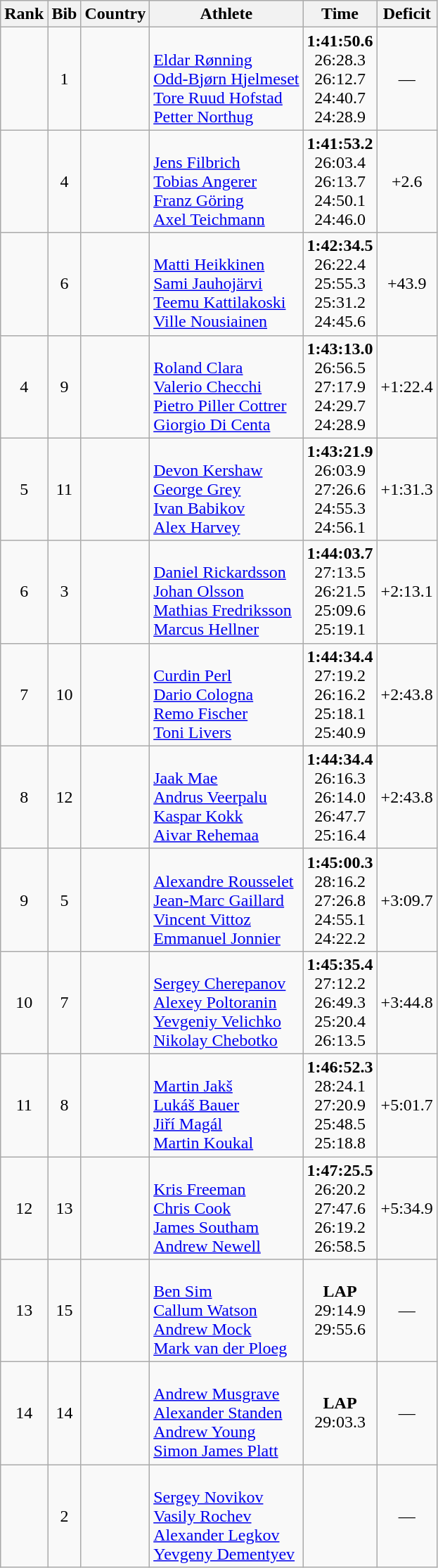<table class="wikitable sortable" style="text-align:center">
<tr>
<th>Rank</th>
<th>Bib</th>
<th>Country</th>
<th>Athlete</th>
<th>Time</th>
<th>Deficit</th>
</tr>
<tr>
<td></td>
<td>1</td>
<td align="left"></td>
<td align="left"><br><a href='#'>Eldar Rønning</a><br><a href='#'>Odd-Bjørn Hjelmeset</a><br><a href='#'>Tore Ruud Hofstad</a><br><a href='#'>Petter Northug</a></td>
<td><strong>1:41:50.6</strong><br>26:28.3<br>26:12.7<br>24:40.7<br>24:28.9</td>
<td>—</td>
</tr>
<tr>
<td></td>
<td>4</td>
<td align="left"></td>
<td align="left"><br> <a href='#'>Jens Filbrich</a><br><a href='#'>Tobias Angerer</a><br><a href='#'>Franz Göring</a><br><a href='#'>Axel Teichmann</a></td>
<td><strong>1:41:53.2</strong><br>26:03.4<br>26:13.7<br>24:50.1 <br>24:46.0</td>
<td>+2.6</td>
</tr>
<tr>
<td></td>
<td>6</td>
<td align="left"></td>
<td align="left"><br><a href='#'>Matti Heikkinen</a><br><a href='#'>Sami Jauhojärvi</a><br><a href='#'>Teemu Kattilakoski</a><br><a href='#'>Ville Nousiainen</a></td>
<td><strong>1:42:34.5</strong><br>26:22.4<br>25:55.3<br>25:31.2<br>24:45.6</td>
<td>+43.9</td>
</tr>
<tr>
<td>4</td>
<td>9</td>
<td align="left"></td>
<td align="left"><br><a href='#'>Roland Clara</a><br><a href='#'>Valerio Checchi</a><br><a href='#'>Pietro Piller Cottrer</a><br><a href='#'>Giorgio Di Centa</a></td>
<td><strong>1:43:13.0</strong><br>26:56.5<br>27:17.9<br>24:29.7<br>24:28.9</td>
<td>+1:22.4</td>
</tr>
<tr>
<td>5</td>
<td>11</td>
<td align="left"></td>
<td align="left"><br><a href='#'>Devon Kershaw</a><br><a href='#'>George Grey</a><br><a href='#'>Ivan Babikov</a><br><a href='#'>Alex Harvey</a></td>
<td><strong>1:43:21.9</strong><br>26:03.9<br>27:26.6<br>24:55.3<br>24:56.1</td>
<td>+1:31.3</td>
</tr>
<tr>
<td>6</td>
<td>3</td>
<td align="left"></td>
<td align="left"><br><a href='#'>Daniel Rickardsson</a><br><a href='#'>Johan Olsson</a><br><a href='#'>Mathias Fredriksson</a><br><a href='#'>Marcus Hellner</a></td>
<td><strong>1:44:03.7</strong><br>27:13.5<br>26:21.5<br>25:09.6<br>25:19.1</td>
<td>+2:13.1</td>
</tr>
<tr>
<td>7</td>
<td>10</td>
<td align="left"></td>
<td align="left"><br><a href='#'>Curdin Perl</a><br><a href='#'>Dario Cologna</a><br><a href='#'>Remo Fischer</a><br> <a href='#'>Toni Livers</a></td>
<td><strong>1:44:34.4</strong><br>27:19.2 <br>26:16.2<br>25:18.1<br>25:40.9</td>
<td>+2:43.8</td>
</tr>
<tr>
<td>8</td>
<td>12</td>
<td align="left"></td>
<td align="left"><br><a href='#'>Jaak Mae</a><br><a href='#'>Andrus Veerpalu</a><br><a href='#'>Kaspar Kokk</a><br><a href='#'>Aivar Rehemaa</a></td>
<td><strong>1:44:34.4</strong><br>26:16.3<br>26:14.0<br>26:47.7<br>25:16.4</td>
<td>+2:43.8</td>
</tr>
<tr>
<td>9</td>
<td>5</td>
<td align="left"></td>
<td align="left"><br><a href='#'>Alexandre Rousselet</a><br> <a href='#'>Jean-Marc Gaillard</a><br><a href='#'>Vincent Vittoz</a><br><a href='#'>Emmanuel Jonnier</a></td>
<td><strong>1:45:00.3</strong><br>28:16.2<br>27:26.8<br>24:55.1<br>24:22.2</td>
<td>+3:09.7</td>
</tr>
<tr>
<td>10</td>
<td>7</td>
<td align="left"></td>
<td align="left"><br><a href='#'>Sergey Cherepanov</a><br><a href='#'>Alexey Poltoranin</a><br><a href='#'>Yevgeniy Velichko</a><br><a href='#'>Nikolay Chebotko</a></td>
<td><strong>1:45:35.4</strong><br>27:12.2<br>26:49.3<br>25:20.4<br>26:13.5</td>
<td>+3:44.8</td>
</tr>
<tr>
<td>11</td>
<td>8</td>
<td align="left"></td>
<td align="left"><br><a href='#'>Martin Jakš</a><br><a href='#'>Lukáš Bauer</a><br><a href='#'>Jiří Magál</a><br><a href='#'>Martin Koukal</a></td>
<td><strong>1:46:52.3</strong> <br>28:24.1<br>27:20.9<br>25:48.5<br>25:18.8</td>
<td>+5:01.7</td>
</tr>
<tr>
<td>12</td>
<td>13</td>
<td align="left"></td>
<td align="left"><br><a href='#'>Kris Freeman</a><br><a href='#'>Chris Cook</a><br><a href='#'>James Southam</a><br> <a href='#'>Andrew Newell</a></td>
<td><strong>1:47:25.5</strong><br>26:20.2<br>27:47.6<br>26:19.2<br>26:58.5</td>
<td>+5:34.9</td>
</tr>
<tr>
<td>13</td>
<td>15</td>
<td align="left"></td>
<td align="left"><br><a href='#'>Ben Sim</a><br><a href='#'>Callum Watson</a><br><a href='#'>Andrew Mock</a><br><a href='#'>Mark van der Ploeg</a></td>
<td><strong>LAP</strong><br>29:14.9<br>29:55.6<br></td>
<td>—</td>
</tr>
<tr>
<td>14</td>
<td>14</td>
<td align="left"></td>
<td align="left"><br><a href='#'>Andrew Musgrave</a><br><a href='#'>Alexander Standen</a><br><a href='#'>Andrew Young</a><br><a href='#'>Simon James Platt</a></td>
<td><strong>LAP</strong><br>29:03.3<br></td>
<td>—</td>
</tr>
<tr>
<td></td>
<td>2</td>
<td align="left"></td>
<td align="left"><br><a href='#'>Sergey Novikov</a><br><a href='#'>Vasily Rochev</a><br><a href='#'>Alexander Legkov</a><br><a href='#'>Yevgeny Dementyev</a></td>
<td></td>
<td>—</td>
</tr>
</table>
